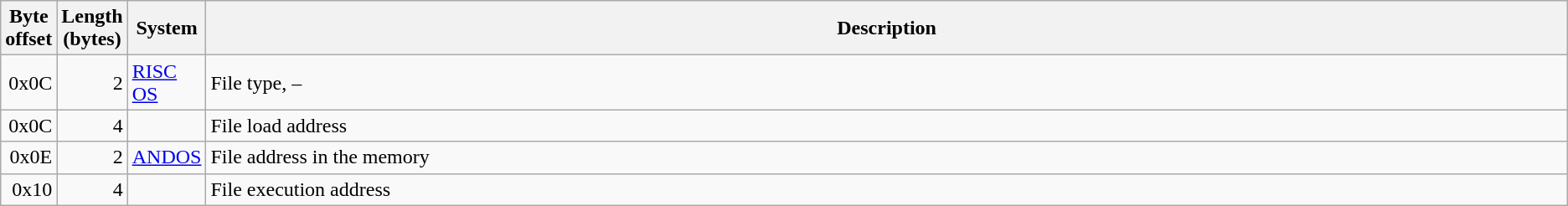<table class="wikitable sortable mw-collapsible mw-collapsed">
<tr>
<th style="width:7em;">Byte offset</th>
<th style="width:7em;">Length (bytes)</th>
<th style="width:14em;">System</th>
<th style="width:90%;">Description</th>
</tr>
<tr>
<td style="text-align:right;">0x0C</td>
<td style="text-align:right;">2</td>
<td><a href='#'>RISC OS</a></td>
<td>File type, –</td>
</tr>
<tr>
<td style="text-align:right;">0x0C</td>
<td style="text-align:right;">4</td>
<td></td>
<td>File load address</td>
</tr>
<tr>
<td style="text-align:right;">0x0E</td>
<td style="text-align:right;">2</td>
<td><a href='#'>ANDOS</a></td>
<td>File address in the memory</td>
</tr>
<tr>
<td style="text-align:right;">0x10</td>
<td style="text-align:right;">4</td>
<td></td>
<td>File execution address</td>
</tr>
</table>
